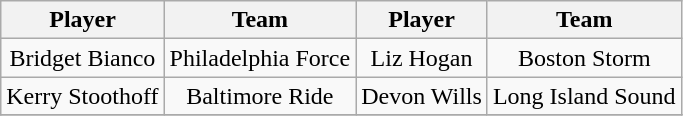<table class="wikitable">
<tr>
<th>  Player  </th>
<th>Team</th>
<th>Player</th>
<th>Team</th>
</tr>
<tr>
<td align=center>Bridget Bianco</td>
<td align=center>Philadelphia Force</td>
<td align=center>Liz Hogan</td>
<td align=center>Boston Storm</td>
</tr>
<tr>
<td align=center>Kerry Stoothoff</td>
<td align=center>Baltimore Ride</td>
<td align=center>Devon Wills</td>
<td align=center>Long Island Sound</td>
</tr>
<tr>
</tr>
</table>
